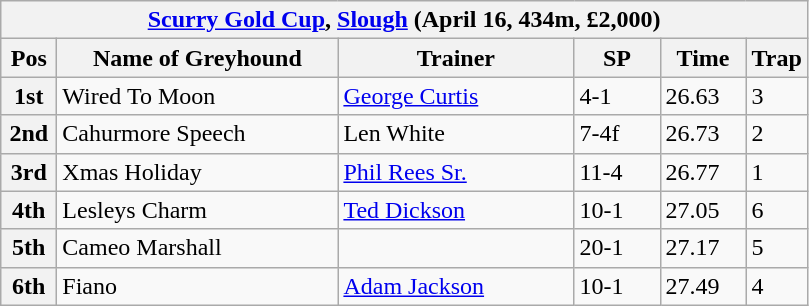<table class="wikitable">
<tr>
<th colspan="6"><a href='#'>Scurry Gold Cup</a>, <a href='#'>Slough</a> (April 16, 434m, £2,000)</th>
</tr>
<tr>
<th width=30>Pos</th>
<th width=180>Name of Greyhound</th>
<th width=150>Trainer</th>
<th width=50>SP</th>
<th width=50>Time</th>
<th width=30>Trap</th>
</tr>
<tr>
<th>1st</th>
<td>Wired To Moon</td>
<td><a href='#'>George Curtis</a></td>
<td>4-1</td>
<td>26.63</td>
<td>3</td>
</tr>
<tr>
<th>2nd</th>
<td>Cahurmore Speech</td>
<td>Len White</td>
<td>7-4f</td>
<td>26.73</td>
<td>2</td>
</tr>
<tr>
<th>3rd</th>
<td>Xmas Holiday</td>
<td><a href='#'>Phil Rees Sr.</a></td>
<td>11-4</td>
<td>26.77</td>
<td>1</td>
</tr>
<tr>
<th>4th</th>
<td>Lesleys Charm</td>
<td><a href='#'>Ted Dickson</a></td>
<td>10-1</td>
<td>27.05</td>
<td>6</td>
</tr>
<tr>
<th>5th</th>
<td>Cameo Marshall</td>
<td></td>
<td>20-1</td>
<td>27.17</td>
<td>5</td>
</tr>
<tr>
<th>6th</th>
<td>Fiano</td>
<td><a href='#'>Adam Jackson</a></td>
<td>10-1</td>
<td>27.49</td>
<td>4</td>
</tr>
</table>
